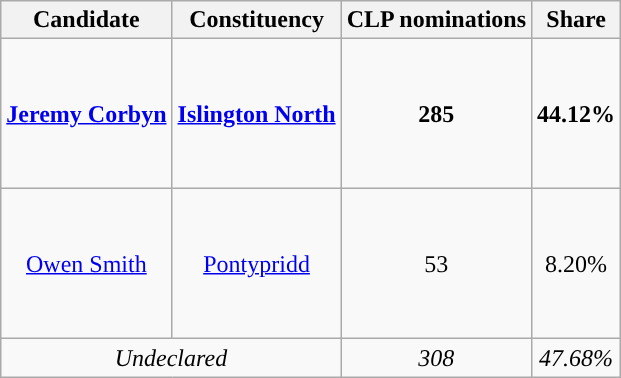<table class ="wikitable">
<tr>
<th>Candidate</th>
<th>Constituency</th>
<th>CLP nominations</th>
<th>Share</th>
</tr>
<tr style="height: 100px;">
<td style="text-align: center;"><strong><a href='#'>Jeremy Corbyn</a></strong></td>
<td style="text-align: center;"><strong><a href='#'>Islington North</a></strong></td>
<td style="text-align: center;"><strong>285</strong></td>
<td style="text-align: center;"><strong>44.12%</strong></td>
</tr>
<tr style="height: 100px;">
<td style="text-align: center;"><a href='#'>Owen Smith</a></td>
<td style="text-align: center;"><a href='#'>Pontypridd</a></td>
<td style="text-align: center;">53</td>
<td style="text-align: center;">8.20%</td>
</tr>
<tr style="background-color: ">
<td colspan="2" style="text-align: center;"><em>Undeclared</em></td>
<td style="text-align: center;"><em>308</em></td>
<td style="text-align: center;"><em>47.68%</em></td>
</tr>
</table>
